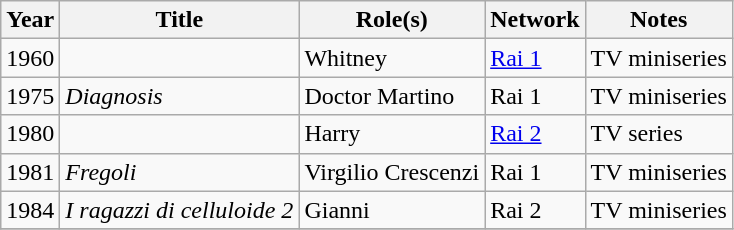<table class="wikitable plainrowheaders sortable">
<tr>
<th scope="col">Year</th>
<th scope="col">Title</th>
<th scope="col">Role(s)</th>
<th scope="col">Network</th>
<th scope="col" class="unsortable">Notes</th>
</tr>
<tr>
<td>1960</td>
<td><em></em></td>
<td>Whitney</td>
<td><a href='#'>Rai 1</a></td>
<td>TV miniseries</td>
</tr>
<tr>
<td>1975</td>
<td><em>Diagnosis</em></td>
<td>Doctor Martino</td>
<td>Rai 1</td>
<td>TV miniseries</td>
</tr>
<tr>
<td>1980</td>
<td><em></em></td>
<td>Harry</td>
<td><a href='#'>Rai 2</a></td>
<td>TV series</td>
</tr>
<tr>
<td>1981</td>
<td><em>Fregoli</em></td>
<td>Virgilio Crescenzi</td>
<td>Rai 1</td>
<td>TV miniseries</td>
</tr>
<tr>
<td>1984</td>
<td><em>I ragazzi di celluloide 2</em></td>
<td>Gianni</td>
<td>Rai 2</td>
<td>TV miniseries</td>
</tr>
<tr>
</tr>
</table>
